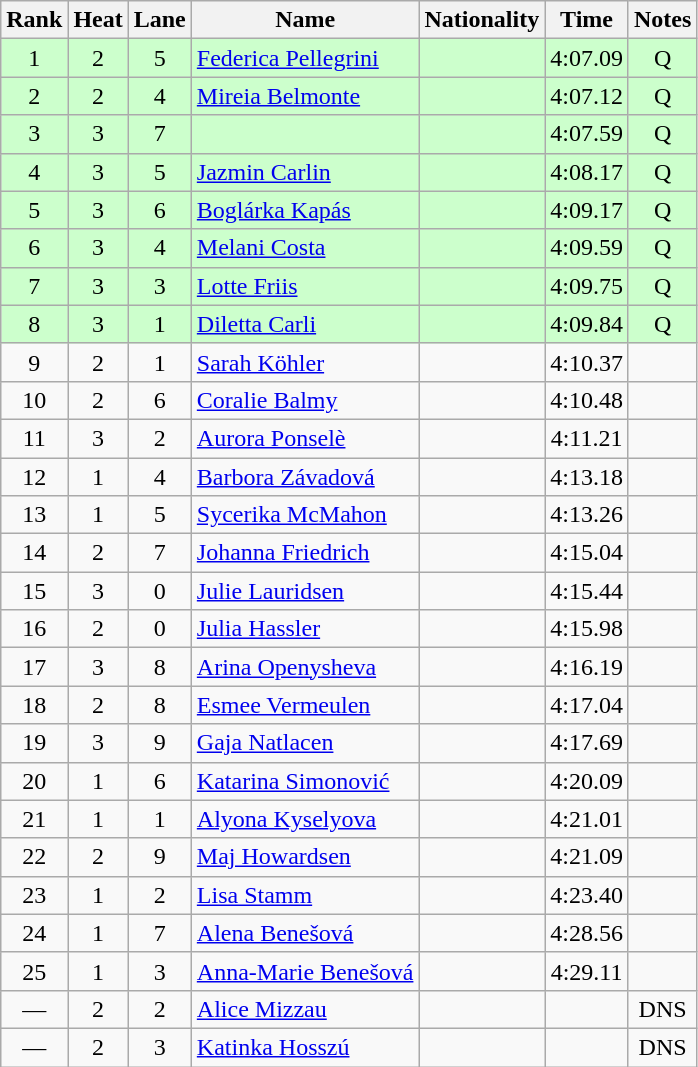<table class="wikitable sortable" style="text-align:center">
<tr>
<th>Rank</th>
<th>Heat</th>
<th>Lane</th>
<th>Name</th>
<th>Nationality</th>
<th>Time</th>
<th>Notes</th>
</tr>
<tr bgcolor=ccffcc>
<td>1</td>
<td>2</td>
<td>5</td>
<td align=left><a href='#'>Federica Pellegrini</a></td>
<td align=left></td>
<td>4:07.09</td>
<td>Q</td>
</tr>
<tr bgcolor=ccffcc>
<td>2</td>
<td>2</td>
<td>4</td>
<td align=left><a href='#'>Mireia Belmonte</a></td>
<td align=left></td>
<td>4:07.12</td>
<td>Q</td>
</tr>
<tr bgcolor=ccffcc>
<td>3</td>
<td>3</td>
<td>7</td>
<td align=left></td>
<td align=left></td>
<td>4:07.59</td>
<td>Q</td>
</tr>
<tr bgcolor=ccffcc>
<td>4</td>
<td>3</td>
<td>5</td>
<td align=left><a href='#'>Jazmin Carlin</a></td>
<td align=left></td>
<td>4:08.17</td>
<td>Q</td>
</tr>
<tr bgcolor=ccffcc>
<td>5</td>
<td>3</td>
<td>6</td>
<td align=left><a href='#'>Boglárka Kapás</a></td>
<td align=left></td>
<td>4:09.17</td>
<td>Q</td>
</tr>
<tr bgcolor=ccffcc>
<td>6</td>
<td>3</td>
<td>4</td>
<td align=left><a href='#'>Melani Costa</a></td>
<td align=left></td>
<td>4:09.59</td>
<td>Q</td>
</tr>
<tr bgcolor=ccffcc>
<td>7</td>
<td>3</td>
<td>3</td>
<td align=left><a href='#'>Lotte Friis</a></td>
<td align=left></td>
<td>4:09.75</td>
<td>Q</td>
</tr>
<tr bgcolor=ccffcc>
<td>8</td>
<td>3</td>
<td>1</td>
<td align=left><a href='#'>Diletta Carli</a></td>
<td align=left></td>
<td>4:09.84</td>
<td>Q</td>
</tr>
<tr>
<td>9</td>
<td>2</td>
<td>1</td>
<td align=left><a href='#'>Sarah Köhler</a></td>
<td align=left></td>
<td>4:10.37</td>
<td></td>
</tr>
<tr>
<td>10</td>
<td>2</td>
<td>6</td>
<td align=left><a href='#'>Coralie Balmy</a></td>
<td align=left></td>
<td>4:10.48</td>
<td></td>
</tr>
<tr>
<td>11</td>
<td>3</td>
<td>2</td>
<td align=left><a href='#'>Aurora Ponselè</a></td>
<td align=left></td>
<td>4:11.21</td>
<td></td>
</tr>
<tr>
<td>12</td>
<td>1</td>
<td>4</td>
<td align=left><a href='#'>Barbora Závadová</a></td>
<td align=left></td>
<td>4:13.18</td>
<td></td>
</tr>
<tr>
<td>13</td>
<td>1</td>
<td>5</td>
<td align=left><a href='#'>Sycerika McMahon</a></td>
<td align=left></td>
<td>4:13.26</td>
<td></td>
</tr>
<tr>
<td>14</td>
<td>2</td>
<td>7</td>
<td align=left><a href='#'>Johanna Friedrich</a></td>
<td align=left></td>
<td>4:15.04</td>
<td></td>
</tr>
<tr>
<td>15</td>
<td>3</td>
<td>0</td>
<td align=left><a href='#'>Julie Lauridsen</a></td>
<td align=left></td>
<td>4:15.44</td>
<td></td>
</tr>
<tr>
<td>16</td>
<td>2</td>
<td>0</td>
<td align=left><a href='#'>Julia Hassler</a></td>
<td align=left></td>
<td>4:15.98</td>
<td></td>
</tr>
<tr>
<td>17</td>
<td>3</td>
<td>8</td>
<td align=left><a href='#'>Arina Openysheva</a></td>
<td align=left></td>
<td>4:16.19</td>
<td></td>
</tr>
<tr>
<td>18</td>
<td>2</td>
<td>8</td>
<td align=left><a href='#'>Esmee Vermeulen</a></td>
<td align=left></td>
<td>4:17.04</td>
<td></td>
</tr>
<tr>
<td>19</td>
<td>3</td>
<td>9</td>
<td align=left><a href='#'>Gaja Natlacen</a></td>
<td align=left></td>
<td>4:17.69</td>
<td></td>
</tr>
<tr>
<td>20</td>
<td>1</td>
<td>6</td>
<td align=left><a href='#'>Katarina Simonović</a></td>
<td align=left></td>
<td>4:20.09</td>
<td></td>
</tr>
<tr>
<td>21</td>
<td>1</td>
<td>1</td>
<td align=left><a href='#'>Alyona Kyselyova</a></td>
<td align=left></td>
<td>4:21.01</td>
<td></td>
</tr>
<tr>
<td>22</td>
<td>2</td>
<td>9</td>
<td align=left><a href='#'>Maj Howardsen</a></td>
<td align=left></td>
<td>4:21.09</td>
<td></td>
</tr>
<tr>
<td>23</td>
<td>1</td>
<td>2</td>
<td align=left><a href='#'>Lisa Stamm</a></td>
<td align=left></td>
<td>4:23.40</td>
<td></td>
</tr>
<tr>
<td>24</td>
<td>1</td>
<td>7</td>
<td align=left><a href='#'>Alena Benešová</a></td>
<td align=left></td>
<td>4:28.56</td>
<td></td>
</tr>
<tr>
<td>25</td>
<td>1</td>
<td>3</td>
<td align=left><a href='#'>Anna-Marie Benešová</a></td>
<td align=left></td>
<td>4:29.11</td>
<td></td>
</tr>
<tr>
<td>—</td>
<td>2</td>
<td>2</td>
<td align=left><a href='#'>Alice Mizzau</a></td>
<td align=left></td>
<td></td>
<td>DNS</td>
</tr>
<tr>
<td>—</td>
<td>2</td>
<td>3</td>
<td align=left><a href='#'>Katinka Hosszú</a></td>
<td align=left></td>
<td></td>
<td>DNS</td>
</tr>
</table>
